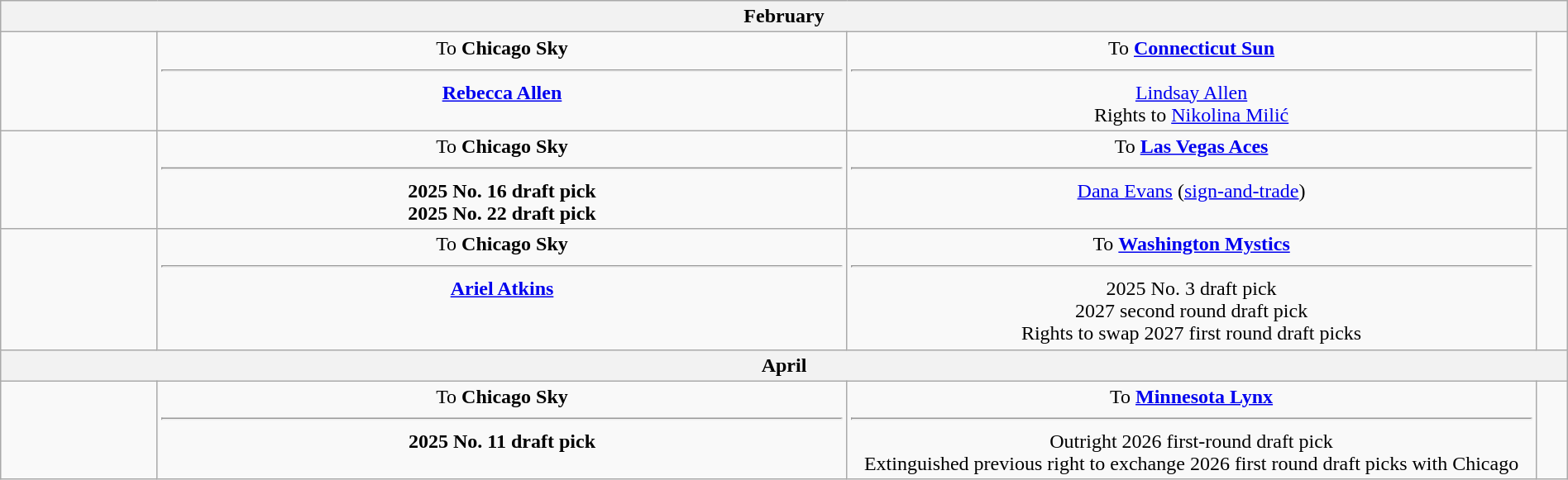<table class="wikitable sortable" style="width:100%; text-align: center">
<tr>
<th colspan="4">February</th>
</tr>
<tr>
<td style="width:10%"></td>
<td style="width:44%; vertical-align:top;">To <strong>Chicago Sky</strong><hr><strong><a href='#'>Rebecca Allen</a></strong></td>
<td style="width:44%; vertical-align:top;">To <strong><a href='#'>Connecticut Sun</a></strong><hr><a href='#'>Lindsay Allen</a><br>Rights to <a href='#'>Nikolina Milić</a></td>
<td></td>
</tr>
<tr>
<td style="width:10%"></td>
<td style="width:44%; vertical-align:top;">To <strong>Chicago Sky</strong><hr><strong>2025 No. 16 draft pick<br>2025 No. 22 draft pick</strong></td>
<td style="width:44%; vertical-align:top;">To <strong><a href='#'>Las Vegas Aces</a></strong><hr><a href='#'>Dana Evans</a> (<a href='#'>sign-and-trade</a>)</td>
<td></td>
</tr>
<tr>
<td style="width:10%"></td>
<td style="width:44%; vertical-align:top;">To <strong>Chicago Sky</strong><hr><strong><a href='#'>Ariel Atkins</a></strong></td>
<td style="width:44%; vertical-align:top;">To <strong><a href='#'>Washington Mystics</a></strong><hr>2025 No. 3 draft pick<br>2027 second round draft pick<br>Rights to swap 2027 first round draft picks</td>
<td></td>
</tr>
<tr>
<th colspan="4">April</th>
</tr>
<tr>
<td style="width:10%"></td>
<td style="width:44%; vertical-align:top;">To <strong>Chicago Sky</strong><hr><strong>2025 No. 11 draft pick</strong></td>
<td style="width:44%; vertical-align:top;">To <strong><a href='#'>Minnesota Lynx</a></strong><hr>Outright 2026 first-round draft pick<br>Extinguished previous right to exchange 2026 first round draft picks with Chicago</td>
<td></td>
</tr>
</table>
